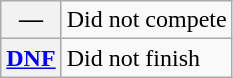<table class="wikitable">
<tr>
<th scope="row">—</th>
<td>Did not compete</td>
</tr>
<tr>
<th scope="row"><a href='#'>DNF</a></th>
<td>Did not finish</td>
</tr>
</table>
